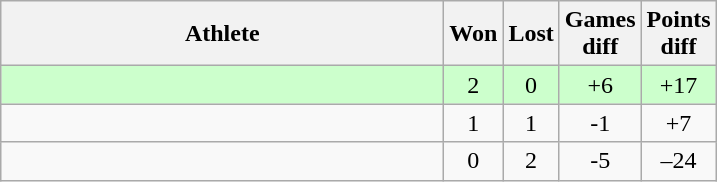<table class="wikitable">
<tr>
<th style="width:18em">Athlete</th>
<th>Won</th>
<th>Lost</th>
<th>Games<br>diff</th>
<th>Points<br>diff</th>
</tr>
<tr bgcolor="#ccffcc">
<td></td>
<td align="center">2</td>
<td align="center">0</td>
<td align="center">+6</td>
<td align="center">+17</td>
</tr>
<tr>
<td></td>
<td align="center">1</td>
<td align="center">1</td>
<td align="center">-1</td>
<td align="center">+7</td>
</tr>
<tr>
<td></td>
<td align="center">0</td>
<td align="center">2</td>
<td align="center">-5</td>
<td align="center">–24</td>
</tr>
</table>
